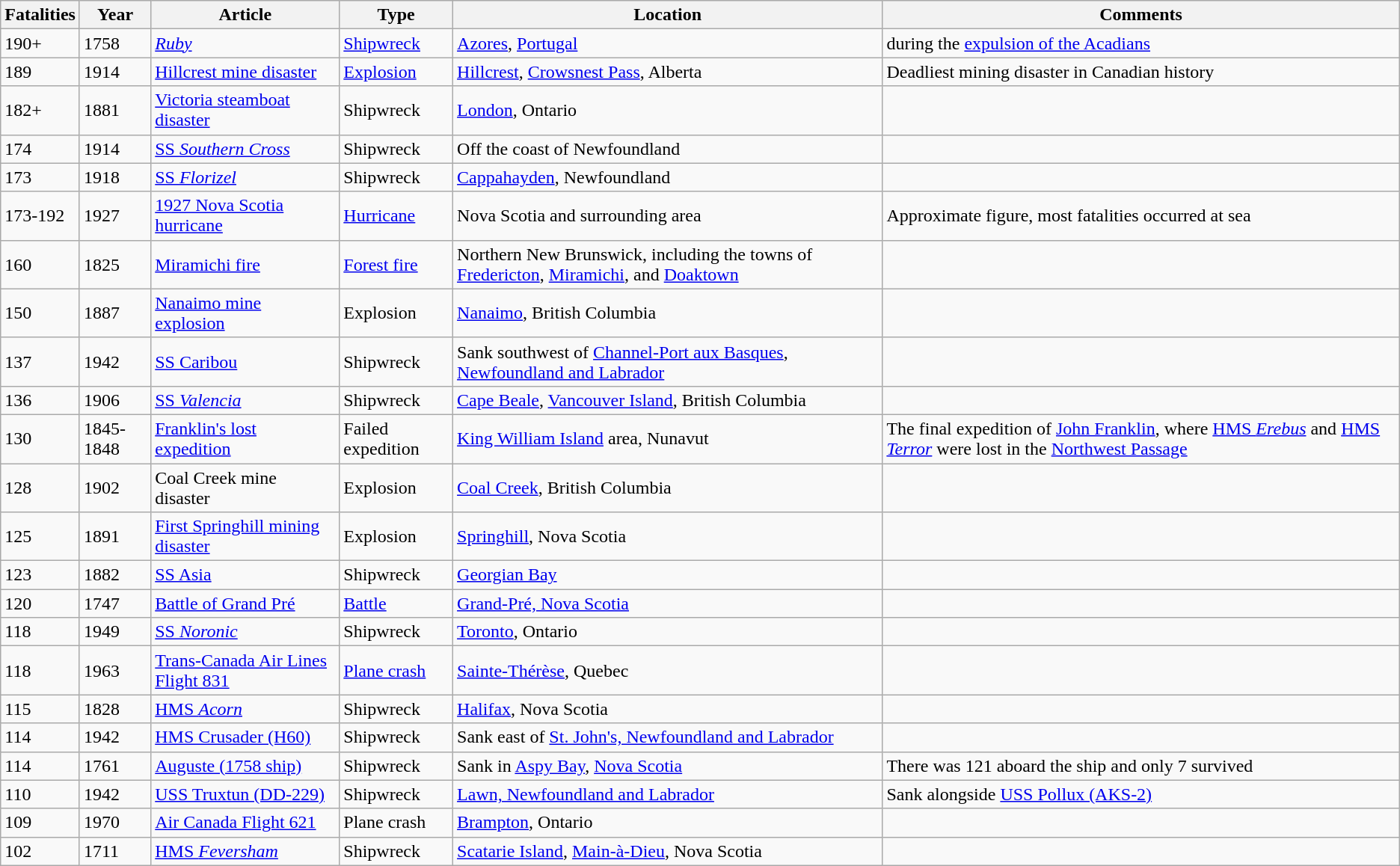<table class="wikitable sortable sticky-header" style=text-align:left" style="margin:1em auto;">
<tr>
<th data-sort-type="number">Fatalities</th>
<th>Year</th>
<th>Article</th>
<th>Type</th>
<th>Location</th>
<th>Comments</th>
</tr>
<tr>
<td>190+</td>
<td>1758</td>
<td><a href='#'><em>Ruby</em></a></td>
<td><a href='#'>Shipwreck</a></td>
<td><a href='#'>Azores</a>, <a href='#'>Portugal</a></td>
<td>during the <a href='#'>expulsion of the Acadians</a></td>
</tr>
<tr>
<td>189</td>
<td>1914</td>
<td><a href='#'>Hillcrest mine disaster</a></td>
<td><a href='#'>Explosion</a></td>
<td><a href='#'>Hillcrest</a>, <a href='#'>Crowsnest Pass</a>, Alberta</td>
<td>Deadliest mining disaster in Canadian history</td>
</tr>
<tr>
<td>182+</td>
<td>1881</td>
<td><a href='#'>Victoria steamboat disaster</a></td>
<td>Shipwreck</td>
<td><a href='#'>London</a>, Ontario</td>
<td></td>
</tr>
<tr>
<td>174</td>
<td>1914</td>
<td><a href='#'>SS <em>Southern Cross</em></a></td>
<td>Shipwreck</td>
<td>Off the coast of Newfoundland</td>
<td></td>
</tr>
<tr>
<td>173</td>
<td>1918</td>
<td><a href='#'>SS <em>Florizel</em></a></td>
<td>Shipwreck</td>
<td><a href='#'>Cappahayden</a>, Newfoundland</td>
<td></td>
</tr>
<tr>
<td>173-192</td>
<td>1927</td>
<td><a href='#'>1927 Nova Scotia hurricane</a></td>
<td><a href='#'>Hurricane</a></td>
<td>Nova Scotia and surrounding area</td>
<td>Approximate figure, most fatalities occurred at sea</td>
</tr>
<tr>
<td>160</td>
<td>1825</td>
<td><a href='#'>Miramichi fire</a></td>
<td><a href='#'>Forest fire</a></td>
<td>Northern New Brunswick, including the towns of <a href='#'>Fredericton</a>, <a href='#'>Miramichi</a>, and <a href='#'>Doaktown</a></td>
<td></td>
</tr>
<tr>
<td>150</td>
<td>1887</td>
<td><a href='#'>Nanaimo mine explosion</a></td>
<td>Explosion</td>
<td><a href='#'>Nanaimo</a>, British Columbia</td>
<td></td>
</tr>
<tr>
<td>137</td>
<td>1942</td>
<td><a href='#'>SS Caribou</a></td>
<td>Shipwreck</td>
<td>Sank southwest of <a href='#'>Channel-Port aux Basques</a>, <a href='#'>Newfoundland and Labrador</a></td>
<td></td>
</tr>
<tr>
<td>136</td>
<td>1906</td>
<td><a href='#'>SS <em>Valencia</em></a></td>
<td>Shipwreck</td>
<td><a href='#'>Cape Beale</a>, <a href='#'>Vancouver Island</a>, British Columbia</td>
<td></td>
</tr>
<tr>
<td>130</td>
<td>1845-1848</td>
<td><a href='#'>Franklin's lost expedition</a></td>
<td>Failed expedition</td>
<td><a href='#'>King William Island</a> area, Nunavut</td>
<td>The final expedition of <a href='#'>John Franklin</a>, where <a href='#'>HMS <em>Erebus</em></a> and <a href='#'>HMS <em>Terror</em></a> were lost in the <a href='#'>Northwest Passage</a></td>
</tr>
<tr>
<td>128</td>
<td>1902</td>
<td>Coal Creek mine disaster</td>
<td>Explosion</td>
<td><a href='#'>Coal Creek</a>, British Columbia</td>
<td></td>
</tr>
<tr>
<td>125</td>
<td>1891</td>
<td><a href='#'>First Springhill mining disaster</a></td>
<td>Explosion</td>
<td><a href='#'>Springhill</a>, Nova Scotia</td>
<td></td>
</tr>
<tr>
<td>123</td>
<td>1882</td>
<td><a href='#'>SS Asia</a></td>
<td>Shipwreck</td>
<td><a href='#'>Georgian Bay</a></td>
<td></td>
</tr>
<tr>
<td>120</td>
<td>1747</td>
<td><a href='#'>Battle of Grand Pré</a></td>
<td><a href='#'>Battle</a></td>
<td><a href='#'>Grand-Pré, Nova Scotia</a></td>
<td></td>
</tr>
<tr>
<td>118</td>
<td>1949</td>
<td><a href='#'>SS <em>Noronic</em></a></td>
<td>Shipwreck</td>
<td><a href='#'>Toronto</a>, Ontario</td>
<td></td>
</tr>
<tr>
<td>118</td>
<td>1963</td>
<td><a href='#'>Trans-Canada Air Lines Flight 831</a></td>
<td><a href='#'>Plane crash</a></td>
<td><a href='#'>Sainte-Thérèse</a>, Quebec</td>
<td></td>
</tr>
<tr>
<td>115</td>
<td>1828</td>
<td><a href='#'>HMS <em>Acorn</em></a></td>
<td>Shipwreck</td>
<td><a href='#'>Halifax</a>, Nova Scotia</td>
<td></td>
</tr>
<tr>
<td>114</td>
<td>1942</td>
<td><a href='#'>HMS Crusader (H60)</a></td>
<td>Shipwreck</td>
<td>Sank east of <a href='#'>St. John's, Newfoundland and Labrador</a></td>
<td></td>
</tr>
<tr>
<td>114</td>
<td>1761</td>
<td><a href='#'>Auguste (1758 ship)</a></td>
<td>Shipwreck</td>
<td>Sank in <a href='#'>Aspy Bay</a>, <a href='#'>Nova Scotia</a></td>
<td>There was 121 aboard the ship and only 7 survived</td>
</tr>
<tr>
<td>110</td>
<td>1942</td>
<td><a href='#'>USS Truxtun (DD-229)</a></td>
<td>Shipwreck</td>
<td><a href='#'>Lawn, Newfoundland and Labrador</a></td>
<td>Sank alongside <a href='#'>USS Pollux (AKS-2)</a></td>
</tr>
<tr>
<td>109</td>
<td>1970</td>
<td><a href='#'>Air Canada Flight 621</a></td>
<td>Plane crash</td>
<td><a href='#'>Brampton</a>, Ontario</td>
<td></td>
</tr>
<tr>
<td>102</td>
<td>1711</td>
<td><a href='#'>HMS <em>Feversham</em></a></td>
<td>Shipwreck</td>
<td><a href='#'>Scatarie Island</a>, <a href='#'>Main-à-Dieu</a>, Nova Scotia</td>
<td></td>
</tr>
</table>
